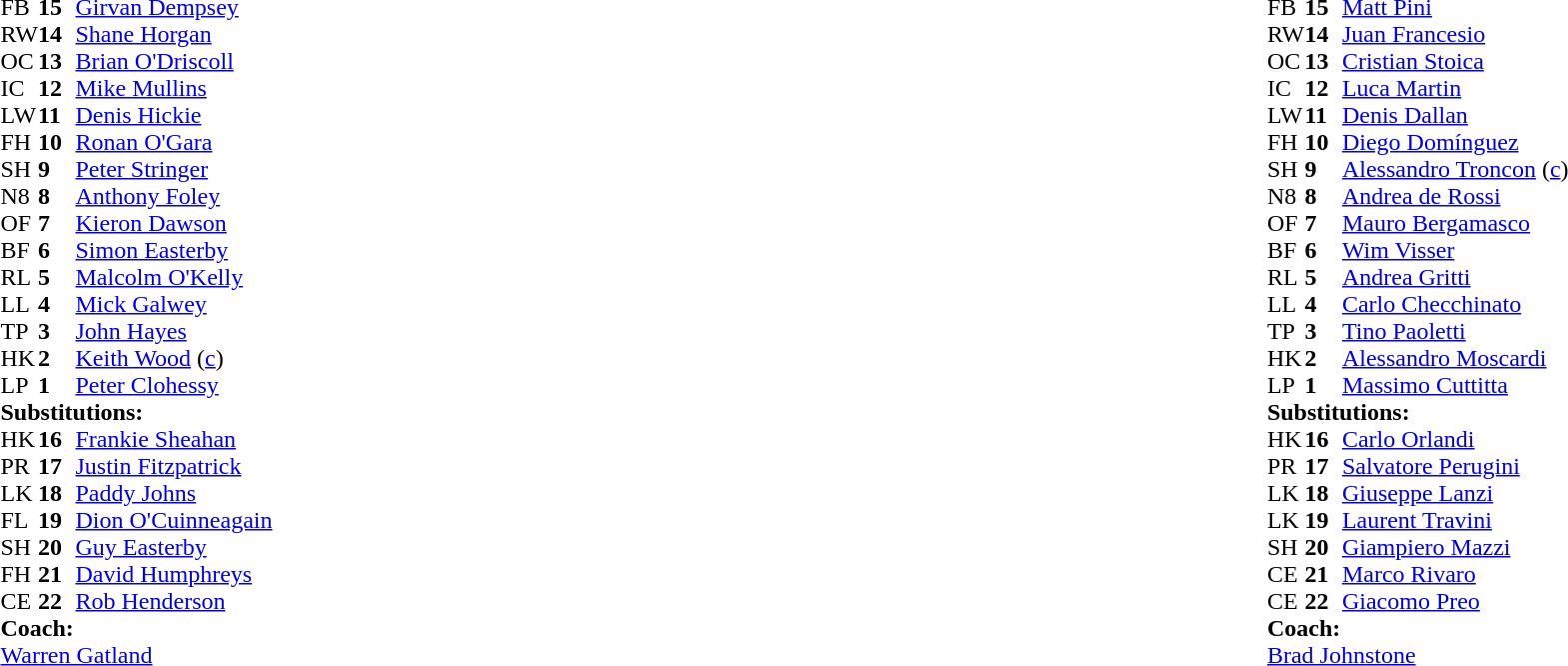<table width="100%">
<tr>
<td style="vertical-align:top" width="50%"><br><table cellspacing="0" cellpadding="0">
<tr>
<th width="25"></th>
<th width="25"></th>
</tr>
<tr>
<td>FB</td>
<td><strong>15</strong></td>
<td><a href='#'>Girvan Dempsey</a></td>
</tr>
<tr>
<td>RW</td>
<td><strong>14</strong></td>
<td><a href='#'>Shane Horgan</a></td>
</tr>
<tr>
<td>OC</td>
<td><strong>13</strong></td>
<td><a href='#'>Brian O'Driscoll</a></td>
</tr>
<tr>
<td>IC</td>
<td><strong>12</strong></td>
<td><a href='#'>Mike Mullins</a></td>
<td></td>
<td></td>
</tr>
<tr>
<td>LW</td>
<td><strong>11</strong></td>
<td><a href='#'>Denis Hickie</a></td>
</tr>
<tr>
<td>FH</td>
<td><strong>10</strong></td>
<td><a href='#'>Ronan O'Gara</a></td>
</tr>
<tr>
<td>SH</td>
<td><strong>9</strong></td>
<td><a href='#'>Peter Stringer</a></td>
</tr>
<tr>
<td>N8</td>
<td><strong>8</strong></td>
<td><a href='#'>Anthony Foley</a></td>
</tr>
<tr>
<td>OF</td>
<td><strong>7</strong></td>
<td><a href='#'>Kieron Dawson</a></td>
</tr>
<tr>
<td>BF</td>
<td><strong>6</strong></td>
<td><a href='#'>Simon Easterby</a></td>
<td></td>
<td></td>
</tr>
<tr>
<td>RL</td>
<td><strong>5</strong></td>
<td><a href='#'>Malcolm O'Kelly</a></td>
</tr>
<tr>
<td>LL</td>
<td><strong>4</strong></td>
<td><a href='#'>Mick Galwey</a></td>
</tr>
<tr>
<td>TP</td>
<td><strong>3</strong></td>
<td><a href='#'>John Hayes</a></td>
</tr>
<tr>
<td>HK</td>
<td><strong>2</strong></td>
<td><a href='#'>Keith Wood</a> (<a href='#'>c</a>)</td>
</tr>
<tr>
<td>LP</td>
<td><strong>1</strong></td>
<td><a href='#'>Peter Clohessy</a></td>
<td></td>
<td></td>
</tr>
<tr>
<td colspan="3"><strong>Substitutions:</strong></td>
</tr>
<tr>
<td>HK</td>
<td><strong>16</strong></td>
<td><a href='#'>Frankie Sheahan</a></td>
</tr>
<tr>
<td>PR</td>
<td><strong>17</strong></td>
<td><a href='#'>Justin Fitzpatrick</a></td>
<td></td>
<td></td>
</tr>
<tr>
<td>LK</td>
<td><strong>18</strong></td>
<td><a href='#'>Paddy Johns</a></td>
</tr>
<tr>
<td>FL</td>
<td><strong>19</strong></td>
<td><a href='#'>Dion O'Cuinneagain</a></td>
<td></td>
<td></td>
</tr>
<tr>
<td>SH</td>
<td><strong>20</strong></td>
<td><a href='#'>Guy Easterby</a></td>
</tr>
<tr>
<td>FH</td>
<td><strong>21</strong></td>
<td><a href='#'>David Humphreys</a></td>
</tr>
<tr>
<td>CE</td>
<td><strong>22</strong></td>
<td><a href='#'>Rob Henderson</a></td>
<td></td>
<td></td>
</tr>
<tr>
<td colspan="3"><strong>Coach:</strong></td>
</tr>
<tr>
<td colspan="3"><a href='#'>Warren Gatland</a></td>
</tr>
</table>
</td>
<td style="vertical-align:top"></td>
<td style="vertical-align:top" width="50%"><br><table cellspacing="0" cellpadding="0" align="center">
<tr>
<th width="25"></th>
<th width="25"></th>
</tr>
<tr>
<td>FB</td>
<td><strong>15</strong></td>
<td><a href='#'>Matt Pini</a></td>
<td></td>
<td></td>
</tr>
<tr>
<td>RW</td>
<td><strong>14</strong></td>
<td><a href='#'>Juan Francesio</a></td>
</tr>
<tr>
<td>OC</td>
<td><strong>13</strong></td>
<td><a href='#'>Cristian Stoica</a></td>
<td></td>
<td></td>
</tr>
<tr>
<td>IC</td>
<td><strong>12</strong></td>
<td><a href='#'>Luca Martin</a></td>
</tr>
<tr>
<td>LW</td>
<td><strong>11</strong></td>
<td><a href='#'>Denis Dallan</a></td>
</tr>
<tr>
<td>FH</td>
<td><strong>10</strong></td>
<td><a href='#'>Diego Domínguez</a></td>
</tr>
<tr>
<td>SH</td>
<td><strong>9</strong></td>
<td><a href='#'>Alessandro Troncon</a> (<a href='#'>c</a>)</td>
</tr>
<tr>
<td>N8</td>
<td><strong>8</strong></td>
<td><a href='#'>Andrea de Rossi</a></td>
</tr>
<tr>
<td>OF</td>
<td><strong>7</strong></td>
<td><a href='#'>Mauro Bergamasco</a></td>
<td></td>
<td></td>
</tr>
<tr>
<td>BF</td>
<td><strong>6</strong></td>
<td><a href='#'>Wim Visser</a></td>
</tr>
<tr>
<td>RL</td>
<td><strong>5</strong></td>
<td><a href='#'>Andrea Gritti</a></td>
<td></td>
<td></td>
</tr>
<tr>
<td>LL</td>
<td><strong>4</strong></td>
<td><a href='#'>Carlo Checchinato</a></td>
</tr>
<tr>
<td>TP</td>
<td><strong>3</strong></td>
<td><a href='#'>Tino Paoletti</a></td>
<td></td>
<td></td>
</tr>
<tr>
<td>HK</td>
<td><strong>2</strong></td>
<td><a href='#'>Alessandro Moscardi</a></td>
</tr>
<tr>
<td>LP</td>
<td><strong>1</strong></td>
<td><a href='#'>Massimo Cuttitta</a></td>
</tr>
<tr>
<td colspan="3"><strong>Substitutions:</strong></td>
</tr>
<tr>
<td>HK</td>
<td><strong>16</strong></td>
<td><a href='#'>Carlo Orlandi</a></td>
</tr>
<tr>
<td>PR</td>
<td><strong>17</strong></td>
<td><a href='#'>Salvatore Perugini</a></td>
<td></td>
<td></td>
</tr>
<tr>
<td>LK</td>
<td><strong>18</strong></td>
<td><a href='#'>Giuseppe Lanzi</a></td>
<td></td>
<td></td>
</tr>
<tr>
<td>LK</td>
<td><strong>19</strong></td>
<td><a href='#'>Laurent Travini</a></td>
<td></td>
<td></td>
</tr>
<tr>
<td>SH</td>
<td><strong>20</strong></td>
<td><a href='#'>Giampiero Mazzi</a></td>
</tr>
<tr>
<td>CE</td>
<td><strong>21</strong></td>
<td><a href='#'>Marco Rivaro</a></td>
<td></td>
<td></td>
</tr>
<tr>
<td>CE</td>
<td><strong>22</strong></td>
<td><a href='#'>Giacomo Preo</a></td>
<td></td>
<td></td>
</tr>
<tr>
<td colspan="3"><strong>Coach:</strong></td>
</tr>
<tr>
<td colspan="3"><a href='#'>Brad Johnstone</a></td>
</tr>
</table>
</td>
</tr>
</table>
